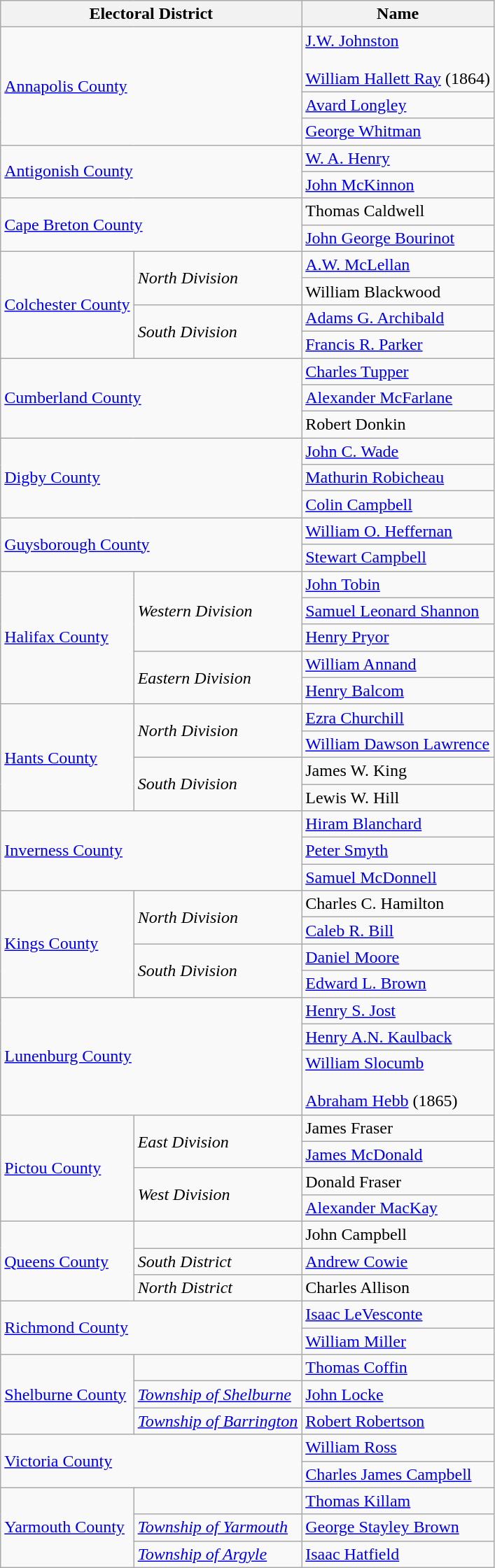<table class="wikitable">
<tr>
<th colspan="2">Electoral District</th>
<th>Name</th>
</tr>
<tr>
<td colspan="2" rowspan="3"><a href='#'>Annapolis County</a></td>
<td><a href='#'>J.W. Johnston</a><br><br><a href='#'>William Hallett Ray</a> (1864)</td>
</tr>
<tr>
<td><a href='#'>Avard Longley</a></td>
</tr>
<tr>
<td><a href='#'>George Whitman</a></td>
</tr>
<tr>
<td colspan="2" rowspan="2"><a href='#'>Antigonish County</a></td>
<td><a href='#'>W. A. Henry</a></td>
</tr>
<tr>
<td><a href='#'>John McKinnon</a></td>
</tr>
<tr>
<td colspan="2" rowspan="2"><a href='#'>Cape Breton County</a></td>
<td>Thomas Caldwell</td>
</tr>
<tr>
<td><a href='#'>John George Bourinot</a></td>
</tr>
<tr>
<td rowspan="4"><a href='#'>Colchester County</a></td>
<td rowspan="2"><em>North Division</em></td>
<td><a href='#'>A.W. McLellan</a></td>
</tr>
<tr>
<td>William Blackwood</td>
</tr>
<tr>
<td rowspan="2"><em>South Division</em></td>
<td><a href='#'>Adams G. Archibald</a></td>
</tr>
<tr>
<td><a href='#'>Francis R. Parker</a></td>
</tr>
<tr>
<td colspan="2" rowspan="3"><a href='#'>Cumberland County</a></td>
<td><a href='#'>Charles Tupper</a></td>
</tr>
<tr>
<td><a href='#'>Alexander McFarlane</a></td>
</tr>
<tr>
<td>Robert Donkin</td>
</tr>
<tr>
<td colspan="2" rowspan="3"><a href='#'>Digby County</a></td>
<td><a href='#'>John C. Wade</a></td>
</tr>
<tr>
<td><a href='#'>Mathurin Robicheau</a></td>
</tr>
<tr>
<td><a href='#'>Colin Campbell</a></td>
</tr>
<tr>
<td colspan="2" rowspan="2"><a href='#'>Guysborough County</a></td>
<td><a href='#'>William O. Heffernan</a></td>
</tr>
<tr>
<td><a href='#'>Stewart Campbell</a></td>
</tr>
<tr>
<td rowspan="5"><a href='#'>Halifax County</a></td>
<td rowspan="3"><em>Western Division</em></td>
<td><a href='#'>John Tobin</a></td>
</tr>
<tr>
<td><a href='#'>Samuel Leonard Shannon</a></td>
</tr>
<tr>
<td><a href='#'>Henry Pryor</a></td>
</tr>
<tr>
<td rowspan="2"><em>Eastern Division</em></td>
<td><a href='#'>William Annand</a></td>
</tr>
<tr>
<td><a href='#'>Henry Balcom</a></td>
</tr>
<tr>
<td rowspan="4"><a href='#'>Hants County</a></td>
<td rowspan="2"><em>North Division</em></td>
<td><a href='#'>Ezra Churchill</a></td>
</tr>
<tr>
<td><a href='#'>William Dawson Lawrence</a></td>
</tr>
<tr>
<td rowspan="2"><em>South Division</em></td>
<td>James W. King</td>
</tr>
<tr>
<td>Lewis W. Hill</td>
</tr>
<tr>
<td colspan="2" rowspan="3"><a href='#'>Inverness County</a></td>
<td><a href='#'>Hiram Blanchard</a></td>
</tr>
<tr>
<td><a href='#'>Peter Smyth</a></td>
</tr>
<tr>
<td><a href='#'>Samuel McDonnell</a></td>
</tr>
<tr>
<td rowspan="4"><a href='#'>Kings County</a></td>
<td rowspan="2"><em>North Division</em></td>
<td>Charles C. Hamilton</td>
</tr>
<tr>
<td><a href='#'>Caleb R. Bill</a></td>
</tr>
<tr>
<td rowspan="2"><em>South Division</em></td>
<td><a href='#'>Daniel Moore</a></td>
</tr>
<tr>
<td><a href='#'>Edward L. Brown</a></td>
</tr>
<tr>
<td colspan="2" rowspan="3"><a href='#'>Lunenburg County</a></td>
<td><a href='#'>Henry S. Jost</a></td>
</tr>
<tr>
<td><a href='#'>Henry A.N. Kaulback</a></td>
</tr>
<tr>
<td><a href='#'>William Slocumb</a><br><br><a href='#'>Abraham Hebb</a> (1865)</td>
</tr>
<tr>
<td rowspan="4"><a href='#'>Pictou County</a></td>
<td rowspan="2"><em>East Division</em></td>
<td>James Fraser</td>
</tr>
<tr>
<td><a href='#'>James McDonald</a></td>
</tr>
<tr>
<td rowspan="2"><em>West Division</em></td>
<td>Donald Fraser</td>
</tr>
<tr>
<td><a href='#'>Alexander MacKay</a></td>
</tr>
<tr>
<td rowspan="3"><a href='#'>Queens County</a></td>
<td></td>
<td>John Campbell</td>
</tr>
<tr>
<td><em>South District</em></td>
<td><a href='#'>Andrew Cowie</a></td>
</tr>
<tr>
<td><em>North District</em></td>
<td>Charles Allison</td>
</tr>
<tr>
<td colspan="2" rowspan="2"><a href='#'>Richmond County</a></td>
<td><a href='#'>Isaac LeVesconte</a></td>
</tr>
<tr>
<td><a href='#'>William Miller</a></td>
</tr>
<tr>
<td rowspan="3"><a href='#'>Shelburne County</a></td>
<td></td>
<td><a href='#'>Thomas Coffin</a></td>
</tr>
<tr>
<td><em><a href='#'>Township of Shelburne</a></em></td>
<td><a href='#'>John Locke</a></td>
</tr>
<tr>
<td><em><a href='#'>Township of Barrington</a></em></td>
<td><a href='#'>Robert Robertson</a></td>
</tr>
<tr>
<td colspan="2" rowspan="2"><a href='#'>Victoria County</a></td>
<td><a href='#'>William Ross</a></td>
</tr>
<tr>
<td><a href='#'>Charles James Campbell</a></td>
</tr>
<tr>
<td rowspan="3"><a href='#'>Yarmouth County</a></td>
<td></td>
<td><a href='#'>Thomas Killam</a></td>
</tr>
<tr>
<td><em><a href='#'>Township of Yarmouth</a></em></td>
<td><a href='#'>George Stayley Brown</a></td>
</tr>
<tr>
<td><em><a href='#'>Township of Argyle</a></em></td>
<td><a href='#'>Isaac Hatfield</a></td>
</tr>
</table>
